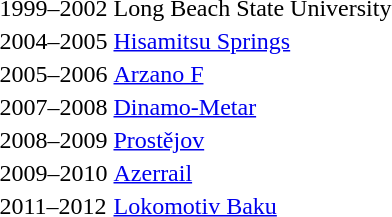<table>
<tr>
<td>1999–2002</td>
<td>Long Beach State University</td>
</tr>
<tr>
<td>2004–2005</td>
<td><a href='#'>Hisamitsu Springs</a></td>
</tr>
<tr>
<td>2005–2006</td>
<td><a href='#'>Arzano F</a></td>
</tr>
<tr>
<td>2007–2008</td>
<td><a href='#'>Dinamo-Metar</a></td>
</tr>
<tr>
<td>2008–2009</td>
<td><a href='#'>Prostějov</a></td>
</tr>
<tr>
<td>2009–2010</td>
<td><a href='#'>Azerrail</a></td>
</tr>
<tr>
<td>2011–2012</td>
<td><a href='#'>Lokomotiv Baku</a></td>
</tr>
</table>
